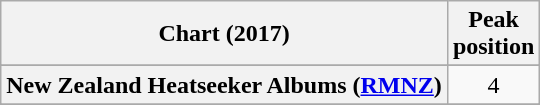<table class="wikitable sortable plainrowheaders" style="text-align:center">
<tr>
<th scope="col">Chart (2017)</th>
<th scope="col">Peak<br> position</th>
</tr>
<tr>
</tr>
<tr>
<th scope="row">New Zealand Heatseeker Albums (<a href='#'>RMNZ</a>)</th>
<td>4</td>
</tr>
<tr>
</tr>
<tr>
</tr>
</table>
